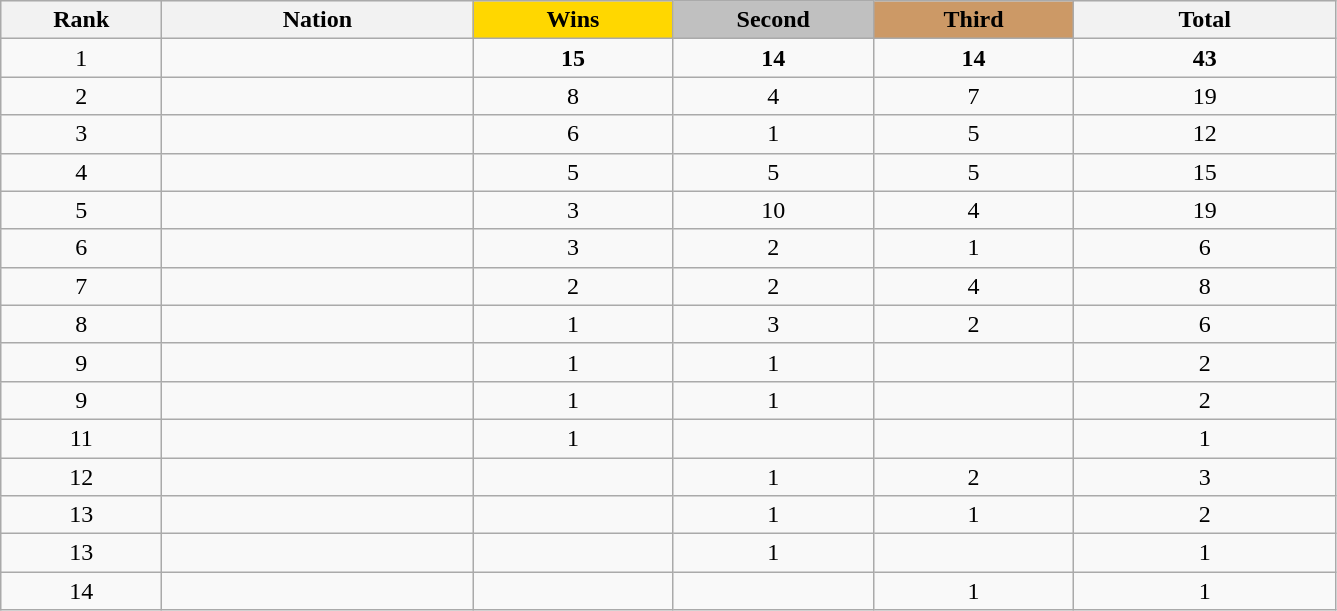<table class="wikitable collapsible autocollapse plainrowheaders" width=70.5% style="text-align:center;">
<tr style="background-color:#EDEDED;">
<th width=100px class="hintergrundfarbe5">Rank</th>
<th width=200px class="hintergrundfarbe6">Nation</th>
<th style="background:    gold; width:15%">Wins</th>
<th style="background:  silver; width:15%">Second</th>
<th style="background: #CC9966; width:15%">Third</th>
<th>Total</th>
</tr>
<tr>
<td>1</td>
<td align="left"></td>
<td><strong>15</strong></td>
<td><strong>14</strong></td>
<td><strong>14</strong></td>
<td><strong>43</strong></td>
</tr>
<tr>
<td>2</td>
<td align="left"></td>
<td>8</td>
<td>4</td>
<td>7</td>
<td>19</td>
</tr>
<tr>
<td>3</td>
<td align="left"></td>
<td>6</td>
<td>1</td>
<td>5</td>
<td>12</td>
</tr>
<tr>
<td>4</td>
<td align="left"></td>
<td>5</td>
<td>5</td>
<td>5</td>
<td>15</td>
</tr>
<tr>
<td>5</td>
<td align="left"></td>
<td>3</td>
<td>10</td>
<td>4</td>
<td>19</td>
</tr>
<tr>
<td>6</td>
<td align="left"></td>
<td>3</td>
<td>2</td>
<td>1</td>
<td>6</td>
</tr>
<tr>
<td>7</td>
<td align="left"></td>
<td>2</td>
<td>2</td>
<td>4</td>
<td>8</td>
</tr>
<tr>
<td>8</td>
<td align="left"></td>
<td>1</td>
<td>3</td>
<td>2</td>
<td>6</td>
</tr>
<tr>
<td>9</td>
<td align="left"></td>
<td>1</td>
<td>1</td>
<td></td>
<td>2</td>
</tr>
<tr>
<td>9</td>
<td align="left"></td>
<td>1</td>
<td>1</td>
<td></td>
<td>2</td>
</tr>
<tr>
<td>11</td>
<td align="left"></td>
<td>1</td>
<td></td>
<td></td>
<td>1</td>
</tr>
<tr>
<td>12</td>
<td align="left"></td>
<td></td>
<td>1</td>
<td>2</td>
<td>3</td>
</tr>
<tr>
<td>13</td>
<td align="left"></td>
<td></td>
<td>1</td>
<td>1</td>
<td>2</td>
</tr>
<tr>
<td>13</td>
<td align="left"></td>
<td></td>
<td>1</td>
<td></td>
<td>1</td>
</tr>
<tr>
<td>14</td>
<td align="left"></td>
<td></td>
<td></td>
<td>1</td>
<td>1</td>
</tr>
</table>
